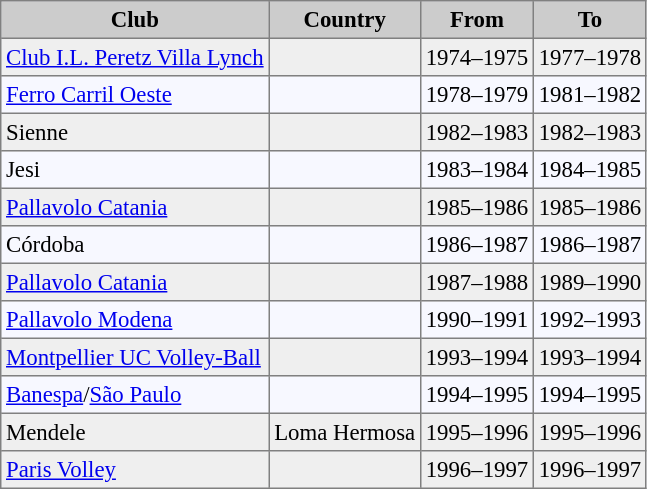<table bgcolor="#f7f8ff" cellpadding="3" cellspacing="0" border="1" style="font-size: 95%; border: gray solid 1px; border-collapse: collapse;">
<tr bgcolor="#CCCCCC">
<td align="center"><strong>Club</strong></td>
<td align="center"><strong>Country</strong></td>
<td align="center"><strong>From</strong></td>
<td align="center"><strong>To</strong></td>
</tr>
<tr bgcolor="#EFEFEF" align="left">
<td><a href='#'>Club I.L. Peretz Villa Lynch</a></td>
<td></td>
<td>1974–1975</td>
<td>1977–1978</td>
</tr>
<tr align=left>
<td><a href='#'>Ferro Carril Oeste</a></td>
<td></td>
<td>1978–1979</td>
<td>1981–1982</td>
</tr>
<tr bgcolor="#EFEFEF" align="left">
<td>Sienne</td>
<td></td>
<td>1982–1983</td>
<td>1982–1983</td>
</tr>
<tr align=left>
<td>Jesi</td>
<td></td>
<td>1983–1984</td>
<td>1984–1985</td>
</tr>
<tr bgcolor="#EFEFEF" align="left">
<td><a href='#'>Pallavolo Catania</a></td>
<td></td>
<td>1985–1986</td>
<td>1985–1986</td>
</tr>
<tr align=left>
<td>Córdoba</td>
<td></td>
<td>1986–1987</td>
<td>1986–1987</td>
</tr>
<tr bgcolor="#EFEFEF" align="left">
<td><a href='#'>Pallavolo Catania</a></td>
<td></td>
<td>1987–1988</td>
<td>1989–1990</td>
</tr>
<tr align=left>
<td><a href='#'>Pallavolo Modena</a></td>
<td></td>
<td>1990–1991</td>
<td>1992–1993</td>
</tr>
<tr bgcolor="#EFEFEF" align="left">
<td><a href='#'>Montpellier UC Volley-Ball</a></td>
<td></td>
<td>1993–1994</td>
<td>1993–1994</td>
</tr>
<tr align=left>
<td><a href='#'>Banespa</a>/<a href='#'>São Paulo</a></td>
<td></td>
<td>1994–1995</td>
<td>1994–1995</td>
</tr>
<tr bgcolor="#EFEFEF" align="left">
<td>Mendele</td>
<td>Loma Hermosa</td>
<td>1995–1996</td>
<td>1995–1996</td>
</tr>
<tr bgcolor="#EFEFEF" align="left">
<td><a href='#'>Paris Volley</a></td>
<td></td>
<td>1996–1997</td>
<td>1996–1997</td>
</tr>
</table>
